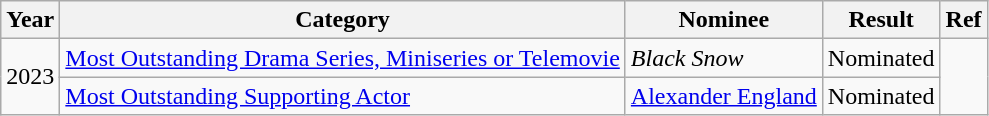<table class="wikitable">
<tr>
<th>Year</th>
<th>Category</th>
<th>Nominee</th>
<th>Result</th>
<th>Ref</th>
</tr>
<tr>
<td rowspan="2">2023</td>
<td><a href='#'>Most Outstanding Drama Series, Miniseries or Telemovie</a></td>
<td><em>Black Snow</em></td>
<td>Nominated</td>
<td rowspan="2"></td>
</tr>
<tr>
<td><a href='#'>Most Outstanding Supporting Actor</a></td>
<td><a href='#'>Alexander England</a></td>
<td>Nominated</td>
</tr>
</table>
